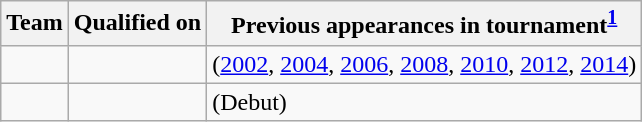<table class="wikitable sortable" style="text-align: left;">
<tr>
<th>Team</th>
<th>Qualified on</th>
<th>Previous appearances in tournament<sup><strong><a href='#'>1</a></strong></sup></th>
</tr>
<tr>
<td></td>
<td></td>
<td> (<a href='#'>2002</a>, <a href='#'>2004</a>, <a href='#'>2006</a>, <a href='#'>2008</a>, <a href='#'>2010</a>, <a href='#'>2012</a>, <a href='#'>2014</a>)</td>
</tr>
<tr>
<td></td>
<td></td>
<td> (Debut)</td>
</tr>
</table>
